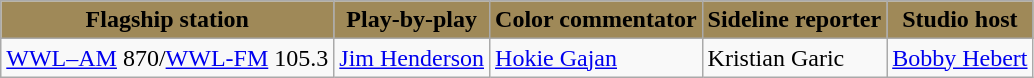<table class="wikitable">
<tr>
<th style="color:#000000; background:#9F8958;">Flagship station</th>
<th style="color:#000000; background:#9F8958;">Play-by-play</th>
<th style="color:#000000; background:#9F8958;">Color commentator</th>
<th style="color:#000000; background:#9F8958;">Sideline reporter</th>
<th style="color:#000000; background:#9F8958;">Studio host</th>
</tr>
<tr>
<td><a href='#'>WWL–AM</a> 870/<a href='#'>WWL-FM</a> 105.3</td>
<td><a href='#'>Jim Henderson</a></td>
<td><a href='#'>Hokie Gajan</a></td>
<td>Kristian Garic</td>
<td><a href='#'>Bobby Hebert</a></td>
</tr>
</table>
